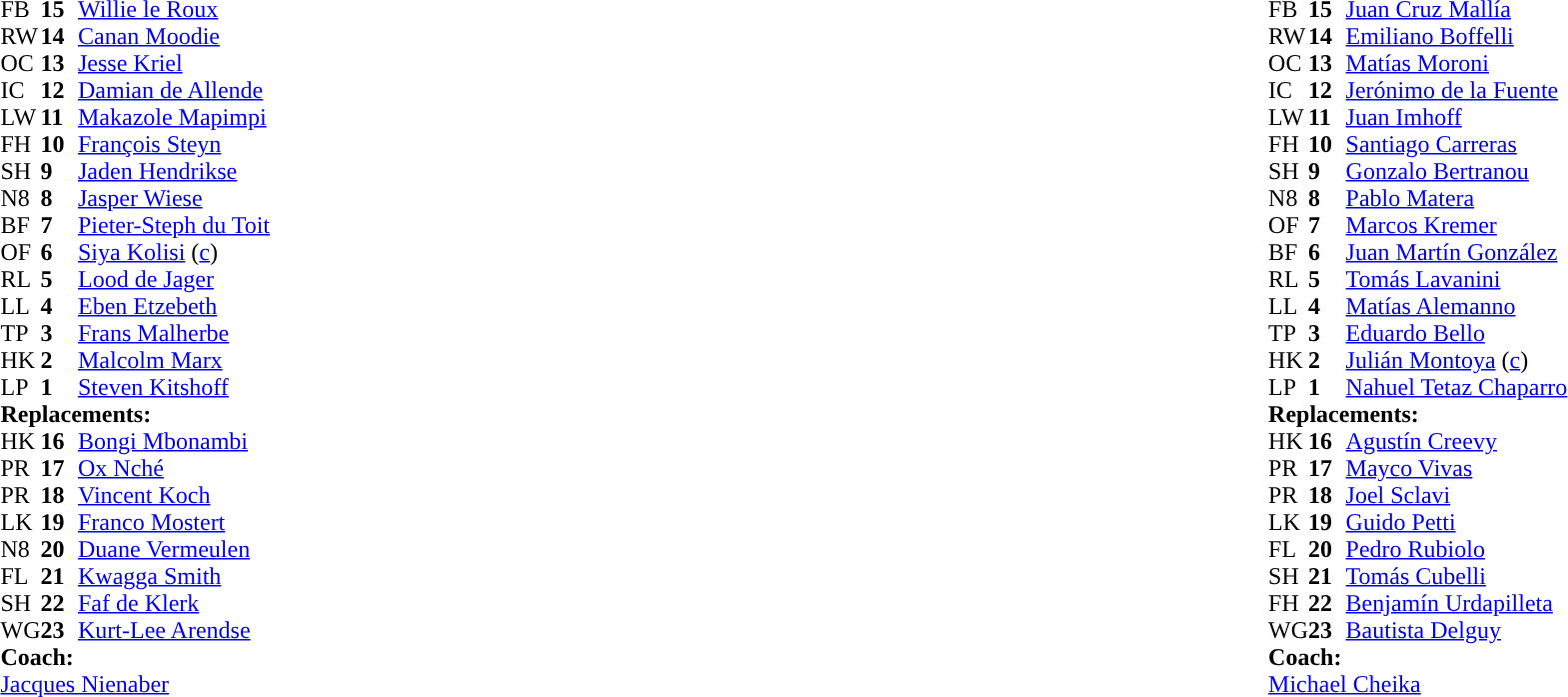<table style="width:100%">
<tr>
<td style="vertical-align:top;width:50%"><br><table cellspacing="0" cellpadding="0">
<tr>
<th width="25"></th>
<th width="25"></th>
</tr>
<tr>
<td>FB</td>
<td><strong>15</strong></td>
<td><a href='#'>Willie le Roux</a></td>
<td></td>
<td></td>
</tr>
<tr>
<td>RW</td>
<td><strong>14</strong></td>
<td><a href='#'>Canan Moodie</a></td>
</tr>
<tr>
<td>OC</td>
<td><strong>13</strong></td>
<td><a href='#'>Jesse Kriel</a></td>
</tr>
<tr>
<td>IC</td>
<td><strong>12</strong></td>
<td><a href='#'>Damian de Allende</a></td>
</tr>
<tr>
<td>LW</td>
<td><strong>11</strong></td>
<td><a href='#'>Makazole Mapimpi</a></td>
</tr>
<tr>
<td>FH</td>
<td><strong>10</strong></td>
<td><a href='#'>François Steyn</a></td>
</tr>
<tr>
<td>SH</td>
<td><strong>9</strong></td>
<td><a href='#'>Jaden Hendrikse</a></td>
<td></td>
<td></td>
</tr>
<tr>
<td>N8</td>
<td><strong>8</strong></td>
<td><a href='#'>Jasper Wiese</a></td>
<td></td>
<td></td>
</tr>
<tr>
<td>BF</td>
<td><strong>7</strong></td>
<td><a href='#'>Pieter-Steph du Toit</a></td>
<td></td>
<td></td>
</tr>
<tr>
<td>OF</td>
<td><strong>6</strong></td>
<td><a href='#'>Siya Kolisi</a> (<a href='#'>c</a>)</td>
</tr>
<tr>
<td>RL</td>
<td><strong>5</strong></td>
<td><a href='#'>Lood de Jager</a></td>
<td></td>
<td></td>
</tr>
<tr>
<td>LL</td>
<td><strong>4</strong></td>
<td><a href='#'>Eben Etzebeth</a></td>
<td></td>
</tr>
<tr>
<td>TP</td>
<td><strong>3</strong></td>
<td><a href='#'>Frans Malherbe</a></td>
<td></td>
<td></td>
</tr>
<tr>
<td>HK</td>
<td><strong>2</strong></td>
<td><a href='#'>Malcolm Marx</a></td>
<td></td>
<td></td>
</tr>
<tr>
<td>LP</td>
<td><strong>1</strong></td>
<td><a href='#'>Steven Kitshoff</a></td>
<td></td>
<td></td>
</tr>
<tr>
<td colspan="3"><strong>Replacements:</strong></td>
</tr>
<tr>
<td>HK</td>
<td><strong>16</strong></td>
<td><a href='#'>Bongi Mbonambi</a></td>
<td></td>
<td></td>
</tr>
<tr>
<td>PR</td>
<td><strong>17</strong></td>
<td><a href='#'>Ox Nché</a></td>
<td></td>
<td></td>
</tr>
<tr>
<td>PR</td>
<td><strong>18</strong></td>
<td><a href='#'>Vincent Koch</a></td>
<td></td>
<td></td>
</tr>
<tr>
<td>LK</td>
<td><strong>19</strong></td>
<td><a href='#'>Franco Mostert</a></td>
<td></td>
<td></td>
</tr>
<tr>
<td>N8</td>
<td><strong>20</strong></td>
<td><a href='#'>Duane Vermeulen</a></td>
<td></td>
<td></td>
</tr>
<tr>
<td>FL</td>
<td><strong>21</strong></td>
<td><a href='#'>Kwagga Smith</a></td>
<td></td>
<td></td>
</tr>
<tr>
<td>SH</td>
<td><strong>22</strong></td>
<td><a href='#'>Faf de Klerk</a></td>
<td></td>
<td></td>
</tr>
<tr>
<td>WG</td>
<td><strong>23</strong></td>
<td><a href='#'>Kurt-Lee Arendse</a></td>
<td></td>
<td></td>
</tr>
<tr>
<td colspan="3"><strong>Coach:</strong></td>
</tr>
<tr>
<td colspan="3"> <a href='#'>Jacques Nienaber</a></td>
</tr>
</table>
</td>
<td style="vertical-align:top"></td>
<td style="vertical-align:top;width:50%"><br><table cellspacing="0" cellpadding="0" style="margin:auto">
<tr>
<th width="25"></th>
<th width="25"></th>
</tr>
<tr>
<td>FB</td>
<td><strong>15</strong></td>
<td><a href='#'>Juan Cruz Mallía</a></td>
</tr>
<tr>
<td>RW</td>
<td><strong>14</strong></td>
<td><a href='#'>Emiliano Boffelli</a></td>
</tr>
<tr>
<td>OC</td>
<td><strong>13</strong></td>
<td><a href='#'>Matías Moroni</a></td>
</tr>
<tr>
<td>IC</td>
<td><strong>12</strong></td>
<td><a href='#'>Jerónimo de la Fuente</a></td>
<td></td>
<td></td>
<td></td>
</tr>
<tr>
<td>LW</td>
<td><strong>11</strong></td>
<td><a href='#'>Juan Imhoff</a></td>
<td></td>
<td></td>
</tr>
<tr>
<td>FH</td>
<td><strong>10</strong></td>
<td><a href='#'>Santiago Carreras</a></td>
<td></td>
<td></td>
</tr>
<tr>
<td>SH</td>
<td><strong>9</strong></td>
<td><a href='#'>Gonzalo Bertranou</a></td>
<td></td>
<td></td>
</tr>
<tr>
<td>N8</td>
<td><strong>8</strong></td>
<td><a href='#'>Pablo Matera</a></td>
<td></td>
<td></td>
</tr>
<tr>
<td>OF</td>
<td><strong>7</strong></td>
<td><a href='#'>Marcos Kremer</a></td>
<td></td>
</tr>
<tr>
<td>BF</td>
<td><strong>6</strong></td>
<td><a href='#'>Juan Martín González</a></td>
<td></td>
</tr>
<tr>
<td>RL</td>
<td><strong>5</strong></td>
<td><a href='#'>Tomás Lavanini</a></td>
</tr>
<tr>
<td>LL</td>
<td><strong>4</strong></td>
<td><a href='#'>Matías Alemanno</a></td>
</tr>
<tr>
<td>TP</td>
<td><strong>3</strong></td>
<td><a href='#'>Eduardo Bello</a></td>
<td></td>
<td></td>
<td></td>
</tr>
<tr>
<td>HK</td>
<td><strong>2</strong></td>
<td><a href='#'>Julián Montoya</a> (<a href='#'>c</a>)</td>
<td></td>
<td></td>
</tr>
<tr>
<td>LP</td>
<td><strong>1</strong></td>
<td><a href='#'>Nahuel Tetaz Chaparro</a></td>
<td></td>
<td></td>
<td></td>
</tr>
<tr>
<td colspan="3"><strong>Replacements:</strong></td>
</tr>
<tr>
<td>HK</td>
<td><strong>16</strong></td>
<td><a href='#'>Agustín Creevy</a></td>
<td></td>
<td></td>
</tr>
<tr>
<td>PR</td>
<td><strong>17</strong></td>
<td><a href='#'>Mayco Vivas</a></td>
<td></td>
<td></td>
<td></td>
</tr>
<tr>
<td>PR</td>
<td><strong>18</strong></td>
<td><a href='#'>Joel Sclavi</a></td>
<td></td>
<td></td>
</tr>
<tr>
<td>LK</td>
<td><strong>19</strong></td>
<td><a href='#'>Guido Petti</a></td>
<td></td>
<td></td>
<td></td>
</tr>
<tr>
<td>FL</td>
<td><strong>20</strong></td>
<td><a href='#'>Pedro Rubiolo</a></td>
<td></td>
<td></td>
<td></td>
</tr>
<tr>
<td>SH</td>
<td><strong>21</strong></td>
<td><a href='#'>Tomás Cubelli</a></td>
<td></td>
<td></td>
</tr>
<tr>
<td>FH</td>
<td><strong>22</strong></td>
<td><a href='#'>Benjamín Urdapilleta</a></td>
<td></td>
<td></td>
</tr>
<tr>
<td>WG</td>
<td><strong>23</strong></td>
<td><a href='#'>Bautista Delguy</a></td>
<td></td>
<td></td>
</tr>
<tr>
<td colspan="3"><strong>Coach:</strong></td>
</tr>
<tr>
<td colspan="3"> <a href='#'>Michael Cheika</a></td>
</tr>
</table>
</td>
</tr>
</table>
